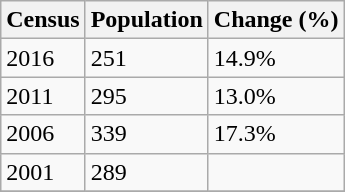<table class="wikitable">
<tr>
<th>Census</th>
<th>Population</th>
<th>Change (%)</th>
</tr>
<tr>
<td>2016</td>
<td>251</td>
<td> 14.9%</td>
</tr>
<tr>
<td>2011</td>
<td>295</td>
<td> 13.0%</td>
</tr>
<tr>
<td>2006</td>
<td>339</td>
<td>17.3%</td>
</tr>
<tr>
<td>2001</td>
<td>289</td>
<td></td>
</tr>
<tr>
</tr>
</table>
